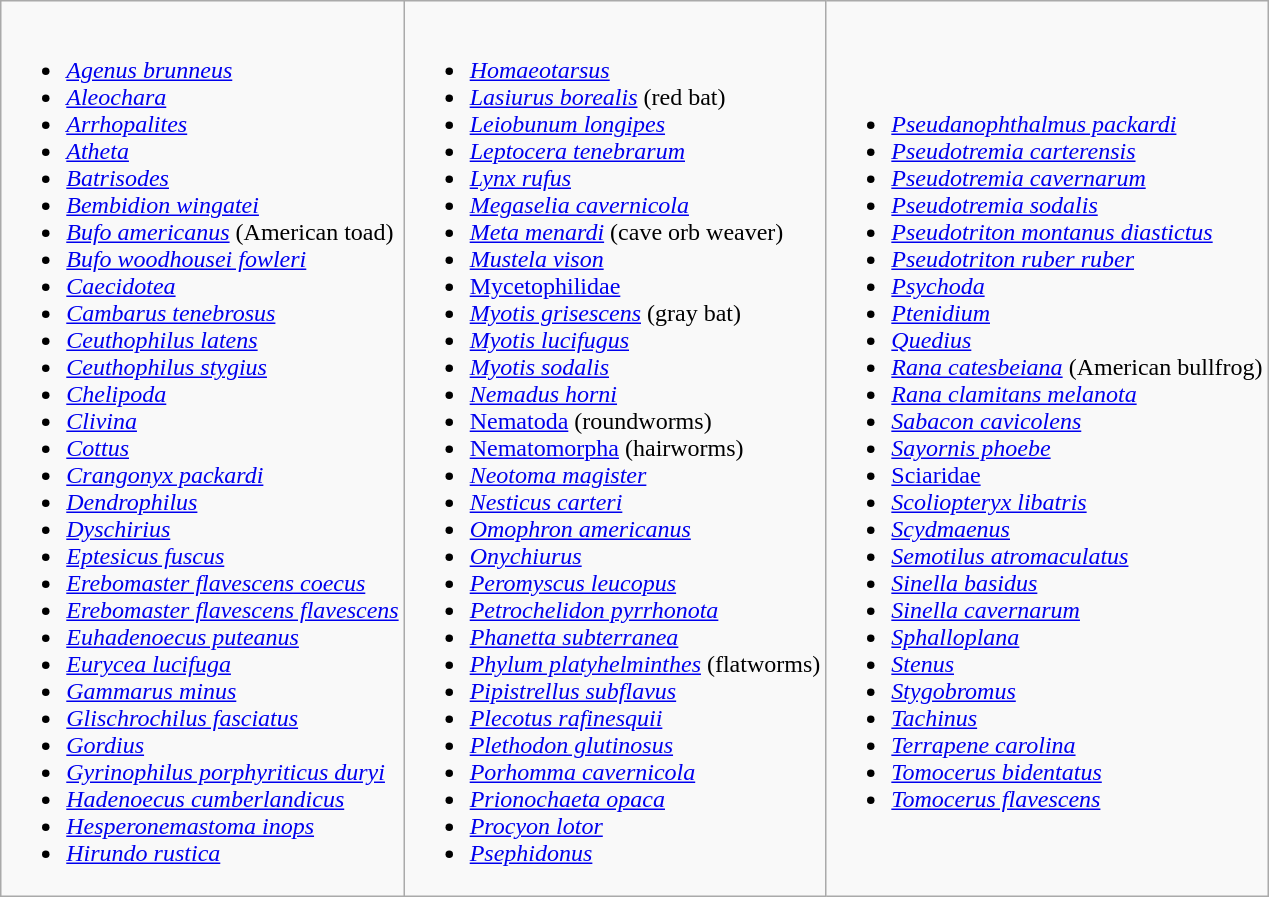<table class="wikitable">
<tr>
<td><br><ul><li><em><a href='#'>Agenus brunneus</a></em></li><li><em><a href='#'>Aleochara</a></em></li><li><em><a href='#'>Arrhopalites</a></em></li><li><em><a href='#'>Atheta</a></em></li><li><em><a href='#'>Batrisodes</a></em></li><li><em><a href='#'>Bembidion wingatei</a></em></li><li><em><a href='#'>Bufo americanus</a></em> (American toad)</li><li><em><a href='#'>Bufo woodhousei fowleri</a></em></li><li><em><a href='#'>Caecidotea</a></em></li><li><em><a href='#'>Cambarus tenebrosus</a></em></li><li><em><a href='#'>Ceuthophilus latens</a></em></li><li><em><a href='#'>Ceuthophilus stygius</a></em></li><li><em><a href='#'>Chelipoda</a></em></li><li><em><a href='#'>Clivina</a></em></li><li><em><a href='#'>Cottus</a></em></li><li><em><a href='#'>Crangonyx packardi</a></em></li><li><em><a href='#'>Dendrophilus</a></em></li><li><em><a href='#'>Dyschirius</a></em></li><li><em><a href='#'>Eptesicus fuscus</a></em></li><li><em><a href='#'>Erebomaster flavescens coecus</a></em></li><li><em><a href='#'>Erebomaster flavescens flavescens</a></em></li><li><em><a href='#'>Euhadenoecus puteanus</a></em></li><li><em><a href='#'>Eurycea lucifuga</a></em></li><li><em><a href='#'>Gammarus minus</a></em></li><li><em><a href='#'>Glischrochilus fasciatus</a></em></li><li><em><a href='#'>Gordius</a></em></li><li><em><a href='#'>Gyrinophilus porphyriticus duryi</a></em></li><li><em><a href='#'>Hadenoecus cumberlandicus</a></em></li><li><em><a href='#'>Hesperonemastoma inops</a></em></li><li><em><a href='#'>Hirundo rustica</a></em></li></ul></td>
<td><br><ul><li><em><a href='#'>Homaeotarsus</a></em></li><li><em><a href='#'>Lasiurus borealis</a></em> (red bat)</li><li><em><a href='#'>Leiobunum longipes</a></em></li><li><em><a href='#'>Leptocera tenebrarum</a></em></li><li><em><a href='#'>Lynx rufus</a></em></li><li><em><a href='#'>Megaselia cavernicola</a></em></li><li><em><a href='#'>Meta menardi</a></em> (cave orb weaver)</li><li><em><a href='#'>Mustela vison</a></em></li><li><a href='#'>Mycetophilidae</a></li><li><em><a href='#'>Myotis grisescens</a></em> (gray bat)</li><li><em><a href='#'>Myotis lucifugus</a></em></li><li><em><a href='#'>Myotis sodalis</a></em></li><li><em><a href='#'>Nemadus horni</a></em></li><li><a href='#'>Nematoda</a> (roundworms)</li><li><a href='#'>Nematomorpha</a> (hairworms)</li><li><em><a href='#'>Neotoma magister</a></em></li><li><em><a href='#'>Nesticus carteri</a></em></li><li><em><a href='#'>Omophron americanus</a></em></li><li><em><a href='#'>Onychiurus</a></em></li><li><em><a href='#'>Peromyscus leucopus</a></em></li><li><em><a href='#'>Petrochelidon pyrrhonota</a></em></li><li><em><a href='#'>Phanetta subterranea</a></em></li><li><em><a href='#'>Phylum platyhelminthes</a></em> (flatworms)</li><li><em><a href='#'>Pipistrellus subflavus</a></em></li><li><em><a href='#'>Plecotus rafinesquii</a></em></li><li><em><a href='#'>Plethodon glutinosus</a></em></li><li><em><a href='#'>Porhomma cavernicola</a></em></li><li><em><a href='#'>Prionochaeta opaca</a></em></li><li><em><a href='#'>Procyon lotor</a></em></li><li><em><a href='#'>Psephidonus</a></em></li></ul></td>
<td><br><ul><li><em><a href='#'>Pseudanophthalmus packardi</a></em></li><li><em><a href='#'>Pseudotremia carterensis</a></em></li><li><em><a href='#'>Pseudotremia cavernarum</a></em></li><li><em><a href='#'>Pseudotremia sodalis</a></em></li><li><em><a href='#'>Pseudotriton montanus diastictus</a></em></li><li><em><a href='#'>Pseudotriton ruber ruber</a></em></li><li><em><a href='#'>Psychoda</a></em></li><li><em><a href='#'>Ptenidium</a></em></li><li><em><a href='#'>Quedius</a></em></li><li><em><a href='#'>Rana catesbeiana</a></em> (American bullfrog)</li><li><em><a href='#'>Rana clamitans melanota</a></em></li><li><em><a href='#'>Sabacon cavicolens</a></em></li><li><em><a href='#'>Sayornis phoebe</a></em></li><li><a href='#'>Sciaridae</a></li><li><em><a href='#'>Scoliopteryx libatris</a></em></li><li><em><a href='#'>Scydmaenus</a></em></li><li><em><a href='#'>Semotilus atromaculatus</a></em></li><li><em><a href='#'>Sinella basidus</a></em></li><li><em><a href='#'>Sinella cavernarum</a></em></li><li><em><a href='#'>Sphalloplana</a></em></li><li><em><a href='#'>Stenus</a></em></li><li><em><a href='#'>Stygobromus</a></em></li><li><em><a href='#'>Tachinus</a></em></li><li><em><a href='#'>Terrapene carolina</a></em></li><li><em><a href='#'>Tomocerus bidentatus</a></em></li><li><em><a href='#'>Tomocerus flavescens</a></em></li></ul></td>
</tr>
</table>
